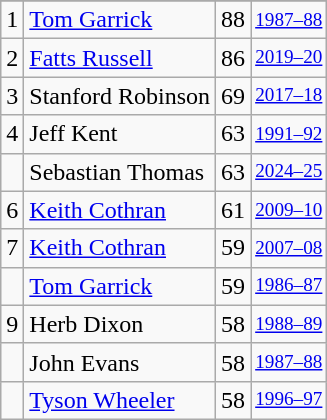<table class="wikitable">
<tr>
</tr>
<tr>
<td>1</td>
<td><a href='#'>Tom Garrick</a></td>
<td>88</td>
<td style="font-size:80%;"><a href='#'>1987–88</a></td>
</tr>
<tr>
<td>2</td>
<td><a href='#'>Fatts Russell</a></td>
<td>86</td>
<td style="font-size:80%;"><a href='#'>2019–20</a></td>
</tr>
<tr>
<td>3</td>
<td>Stanford Robinson</td>
<td>69</td>
<td style="font-size:80%;"><a href='#'>2017–18</a></td>
</tr>
<tr>
<td>4</td>
<td>Jeff Kent</td>
<td>63</td>
<td style="font-size:80%;"><a href='#'>1991–92</a></td>
</tr>
<tr>
<td></td>
<td>Sebastian Thomas</td>
<td>63</td>
<td style="font-size:80%;"><a href='#'>2024–25</a></td>
</tr>
<tr>
<td>6</td>
<td><a href='#'>Keith Cothran</a></td>
<td>61</td>
<td style="font-size:80%;"><a href='#'>2009–10</a></td>
</tr>
<tr>
<td>7</td>
<td><a href='#'>Keith Cothran</a></td>
<td>59</td>
<td style="font-size:80%;"><a href='#'>2007–08</a></td>
</tr>
<tr>
<td></td>
<td><a href='#'>Tom Garrick</a></td>
<td>59</td>
<td style="font-size:80%;"><a href='#'>1986–87</a></td>
</tr>
<tr>
<td>9</td>
<td>Herb Dixon</td>
<td>58</td>
<td style="font-size:80%;"><a href='#'>1988–89</a></td>
</tr>
<tr>
<td></td>
<td>John Evans</td>
<td>58</td>
<td style="font-size:80%;"><a href='#'>1987–88</a></td>
</tr>
<tr>
<td></td>
<td><a href='#'>Tyson Wheeler</a></td>
<td>58</td>
<td style="font-size:80%;"><a href='#'>1996–97</a></td>
</tr>
</table>
